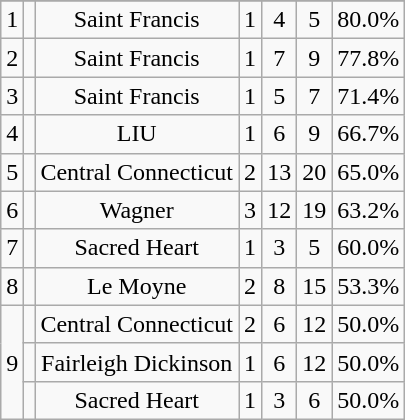<table class="wikitable sortable" style="text-align:center">
<tr>
</tr>
<tr>
<td>1</td>
<td></td>
<td>Saint Francis</td>
<td>1</td>
<td>4</td>
<td>5</td>
<td>80.0%</td>
</tr>
<tr>
<td>2</td>
<td></td>
<td>Saint Francis</td>
<td>1</td>
<td>7</td>
<td>9</td>
<td>77.8%</td>
</tr>
<tr>
<td>3</td>
<td></td>
<td>Saint Francis</td>
<td>1</td>
<td>5</td>
<td>7</td>
<td>71.4%</td>
</tr>
<tr>
<td>4</td>
<td></td>
<td>LIU</td>
<td>1</td>
<td>6</td>
<td>9</td>
<td>66.7%</td>
</tr>
<tr>
<td>5</td>
<td></td>
<td>Central Connecticut</td>
<td>2</td>
<td>13</td>
<td>20</td>
<td>65.0%</td>
</tr>
<tr>
<td>6</td>
<td></td>
<td>Wagner</td>
<td>3</td>
<td>12</td>
<td>19</td>
<td>63.2%</td>
</tr>
<tr>
<td>7</td>
<td></td>
<td>Sacred Heart</td>
<td>1</td>
<td>3</td>
<td>5</td>
<td>60.0%</td>
</tr>
<tr>
<td>8</td>
<td></td>
<td>Le Moyne</td>
<td>2</td>
<td>8</td>
<td>15</td>
<td>53.3%</td>
</tr>
<tr>
<td rowspan="3">9</td>
<td></td>
<td>Central Connecticut</td>
<td>2</td>
<td>6</td>
<td>12</td>
<td>50.0%</td>
</tr>
<tr>
<td></td>
<td>Fairleigh Dickinson</td>
<td>1</td>
<td>6</td>
<td>12</td>
<td>50.0%</td>
</tr>
<tr>
<td></td>
<td>Sacred Heart</td>
<td>1</td>
<td>3</td>
<td>6</td>
<td>50.0%</td>
</tr>
</table>
